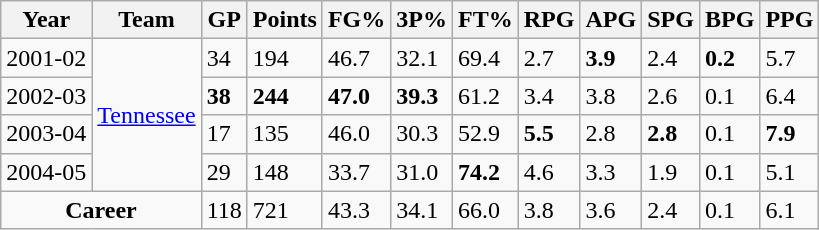<table class="wikitable sortable">
<tr>
<th>Year</th>
<th>Team</th>
<th>GP</th>
<th>Points</th>
<th>FG%</th>
<th>3P%</th>
<th>FT%</th>
<th>RPG</th>
<th>APG</th>
<th>SPG</th>
<th>BPG</th>
<th>PPG</th>
</tr>
<tr>
<td>2001-02</td>
<td rowspan=4><a href='#'>Tennessee</a></td>
<td>34</td>
<td>194</td>
<td>46.7</td>
<td>32.1</td>
<td>69.4</td>
<td>2.7</td>
<td><strong>3.9</strong></td>
<td>2.4</td>
<td><strong>0.2</strong></td>
<td>5.7</td>
</tr>
<tr>
<td>2002-03</td>
<td><strong>38</strong></td>
<td><strong>244</strong></td>
<td><strong>47.0</strong></td>
<td><strong>39.3</strong></td>
<td>61.2</td>
<td>3.4</td>
<td>3.8</td>
<td>2.6</td>
<td>0.1</td>
<td>6.4</td>
</tr>
<tr>
<td>2003-04</td>
<td>17</td>
<td>135</td>
<td>46.0</td>
<td>30.3</td>
<td>52.9</td>
<td><strong>5.5</strong></td>
<td>2.8</td>
<td><strong>2.8</strong></td>
<td>0.1</td>
<td><strong>7.9</strong></td>
</tr>
<tr>
<td>2004-05</td>
<td>29</td>
<td>148</td>
<td>33.7</td>
<td>31.0</td>
<td><strong>74.2</strong></td>
<td>4.6</td>
<td>3.3</td>
<td>1.9</td>
<td>0.1</td>
<td>5.1</td>
</tr>
<tr class="sortbottom">
<td colspan=2 align=center><strong>Career</strong></td>
<td>118</td>
<td>721</td>
<td>43.3</td>
<td>34.1</td>
<td>66.0</td>
<td>3.8</td>
<td>3.6</td>
<td>2.4</td>
<td>0.1</td>
<td>6.1</td>
</tr>
</table>
